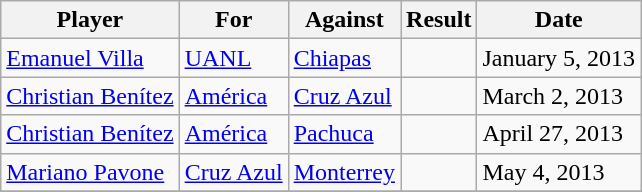<table class="wikitable sortable">
<tr>
<th>Player</th>
<th>For</th>
<th>Against</th>
<th align=center>Result</th>
<th>Date</th>
</tr>
<tr>
<td> <a href='#'>Emanuel Villa</a></td>
<td><a href='#'>UANL</a></td>
<td><a href='#'>Chiapas</a></td>
<td align="center"></td>
<td>January 5, 2013</td>
</tr>
<tr>
<td> <a href='#'>Christian Benítez</a></td>
<td><a href='#'>América</a></td>
<td><a href='#'>Cruz Azul</a></td>
<td align="center"></td>
<td>March 2, 2013</td>
</tr>
<tr>
<td> <a href='#'>Christian Benítez</a></td>
<td><a href='#'>América</a></td>
<td><a href='#'>Pachuca</a></td>
<td align="center"></td>
<td>April 27, 2013</td>
</tr>
<tr>
<td> <a href='#'>Mariano Pavone</a></td>
<td><a href='#'>Cruz Azul</a></td>
<td><a href='#'>Monterrey</a></td>
<td align="center"></td>
<td>May 4, 2013</td>
</tr>
<tr>
</tr>
</table>
